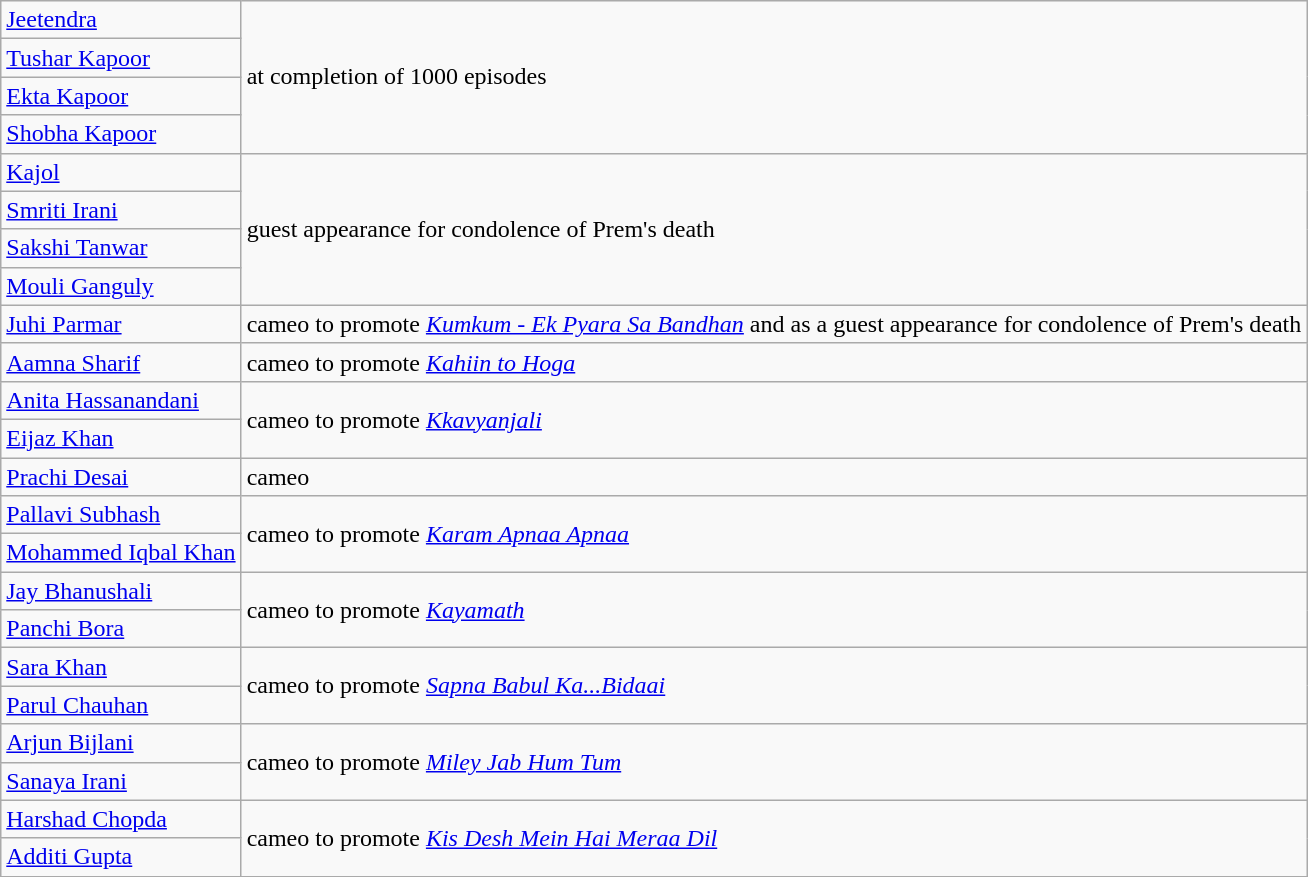<table class= "wikitable">
<tr>
<td><a href='#'>Jeetendra</a></td>
<td rowspan="4">at completion of 1000 episodes</td>
</tr>
<tr>
<td><a href='#'>Tushar Kapoor</a></td>
</tr>
<tr>
<td><a href='#'>Ekta Kapoor</a></td>
</tr>
<tr>
<td><a href='#'>Shobha Kapoor</a></td>
</tr>
<tr>
<td><a href='#'>Kajol</a></td>
<td rowspan="4">guest appearance for condolence of Prem's death</td>
</tr>
<tr>
<td><a href='#'>Smriti Irani</a></td>
</tr>
<tr>
<td><a href='#'>Sakshi Tanwar</a></td>
</tr>
<tr>
<td><a href='#'>Mouli Ganguly</a></td>
</tr>
<tr>
<td><a href='#'>Juhi Parmar</a></td>
<td>cameo to promote <em><a href='#'>Kumkum - Ek Pyara Sa Bandhan</a></em> and as a guest appearance for condolence of Prem's death</td>
</tr>
<tr>
<td><a href='#'>Aamna Sharif</a></td>
<td>cameo to promote <em><a href='#'>Kahiin to Hoga</a></em></td>
</tr>
<tr>
<td><a href='#'>Anita Hassanandani</a></td>
<td rowspan="2">cameo to promote <em><a href='#'>Kkavyanjali</a></em></td>
</tr>
<tr>
<td><a href='#'>Eijaz Khan</a></td>
</tr>
<tr>
<td><a href='#'>Prachi Desai</a></td>
<td>cameo</td>
</tr>
<tr>
<td><a href='#'>Pallavi Subhash</a></td>
<td rowspan="2">cameo to promote <em><a href='#'>Karam Apnaa Apnaa</a></em></td>
</tr>
<tr>
<td><a href='#'>Mohammed Iqbal Khan</a></td>
</tr>
<tr>
<td><a href='#'>Jay Bhanushali</a></td>
<td rowspan="2">cameo to promote <em><a href='#'>Kayamath</a></em></td>
</tr>
<tr>
<td><a href='#'>Panchi Bora</a></td>
</tr>
<tr>
<td><a href='#'>Sara Khan</a></td>
<td rowspan="2">cameo to promote <em><a href='#'>Sapna Babul Ka...Bidaai</a></em></td>
</tr>
<tr>
<td><a href='#'>Parul Chauhan</a></td>
</tr>
<tr>
<td><a href='#'>Arjun Bijlani</a></td>
<td rowspan="2">cameo to promote <em><a href='#'>Miley Jab Hum Tum</a></em></td>
</tr>
<tr>
<td><a href='#'>Sanaya Irani</a></td>
</tr>
<tr>
<td><a href='#'>Harshad Chopda</a></td>
<td rowspan="2">cameo to promote <em><a href='#'>Kis Desh Mein Hai Meraa Dil</a></em></td>
</tr>
<tr>
<td><a href='#'>Additi Gupta</a></td>
</tr>
<tr>
</tr>
</table>
